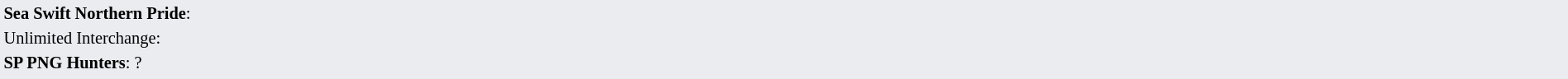<table style="background:#eaecf0; font-size:85%; width:100%;">
<tr>
<td><strong>Sea Swift Northern Pride</strong>:             </td>
</tr>
<tr>
<td>Unlimited Interchange:       </td>
</tr>
<tr>
<td><strong>SP PNG Hunters</strong>: ?</td>
</tr>
<tr>
</tr>
</table>
